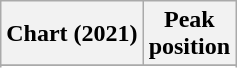<table class="wikitable sortable plainrowheaders" style="text-align:center">
<tr>
<th scope="col">Chart (2021)</th>
<th scope="col">Peak<br>position</th>
</tr>
<tr>
</tr>
<tr>
</tr>
<tr>
</tr>
<tr>
</tr>
<tr>
</tr>
<tr>
</tr>
<tr>
</tr>
<tr>
</tr>
<tr>
</tr>
<tr>
</tr>
<tr>
</tr>
</table>
